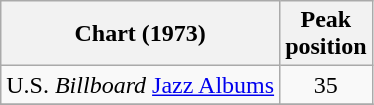<table class="wikitable">
<tr>
<th>Chart (1973)</th>
<th>Peak<br>position</th>
</tr>
<tr>
<td>U.S. <em>Billboard</em> <a href='#'>Jazz Albums</a></td>
<td align="center">35</td>
</tr>
<tr>
</tr>
</table>
